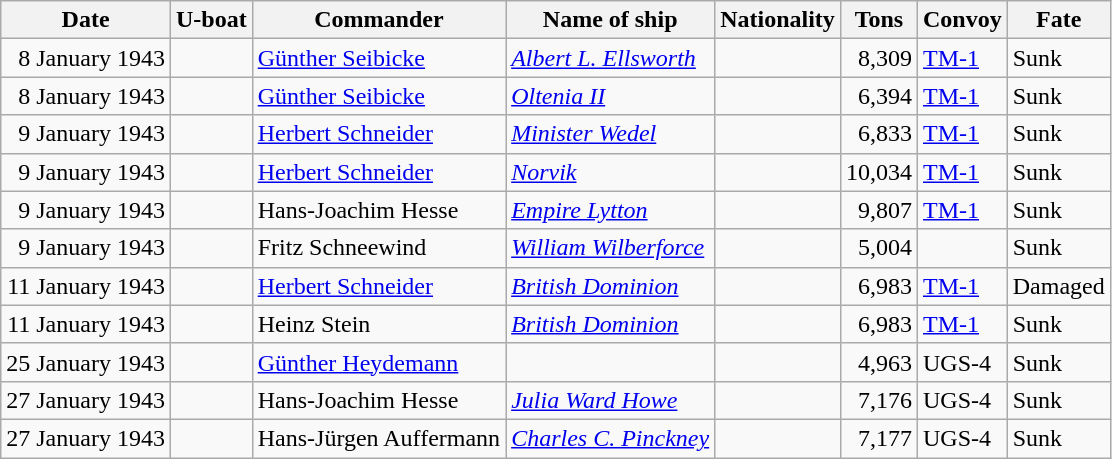<table class="wikitable">
<tr>
<th>Date</th>
<th>U-boat</th>
<th>Commander</th>
<th>Name of ship</th>
<th>Nationality</th>
<th>Tons</th>
<th>Convoy</th>
<th>Fate</th>
</tr>
<tr>
<td align="right">8 January 1943</td>
<td align="left"></td>
<td align="left"><a href='#'>Günther Seibicke</a></td>
<td align="left"><a href='#'><em>Albert L. Ellsworth</em></a></td>
<td align="left"></td>
<td align="right">8,309</td>
<td align="left"><a href='#'>TM-1</a></td>
<td align="left">Sunk</td>
</tr>
<tr>
<td align="right">8 January 1943</td>
<td align="left"></td>
<td align="left"><a href='#'>Günther Seibicke</a></td>
<td align="left"><a href='#'><em>Oltenia II</em></a></td>
<td align="left"></td>
<td align="right">6,394</td>
<td align="left"><a href='#'>TM-1</a></td>
<td align="left">Sunk</td>
</tr>
<tr>
<td align="right">9 January 1943</td>
<td align="left"></td>
<td align="left"><a href='#'>Herbert Schneider</a></td>
<td align="left"><a href='#'><em>Minister Wedel</em></a></td>
<td align="left"></td>
<td align="right">6,833</td>
<td align="left"><a href='#'>TM-1</a></td>
<td align="left">Sunk</td>
</tr>
<tr>
<td align="right">9 January 1943</td>
<td align="left"></td>
<td align="left"><a href='#'>Herbert Schneider</a></td>
<td align="left"><a href='#'><em>Norvik</em></a></td>
<td align="left"></td>
<td align="right">10,034</td>
<td align="left"><a href='#'>TM-1</a></td>
<td align="left">Sunk</td>
</tr>
<tr>
<td align="right">9 January 1943</td>
<td align="left"></td>
<td align="left">Hans-Joachim Hesse</td>
<td align="left"><a href='#'><em>Empire Lytton</em></a></td>
<td align="left"></td>
<td align="right">9,807</td>
<td align="left"><a href='#'>TM-1</a></td>
<td align="left">Sunk</td>
</tr>
<tr>
<td align="right">9 January 1943</td>
<td align="left"></td>
<td align="left">Fritz Schneewind</td>
<td align="left"><a href='#'><em>William Wilberforce</em></a></td>
<td align="left"></td>
<td align="right">5,004</td>
<td align="left"></td>
<td align="left">Sunk</td>
</tr>
<tr>
<td align="right">11 January 1943</td>
<td align="left"></td>
<td align="left"><a href='#'>Herbert Schneider</a></td>
<td align="left"><a href='#'><em>British Dominion</em></a></td>
<td align="left"></td>
<td align="right">6,983</td>
<td align="left"><a href='#'>TM-1</a></td>
<td align="left">Damaged</td>
</tr>
<tr>
<td align="right">11 January 1943</td>
<td align="left"></td>
<td align="left">Heinz Stein</td>
<td align="left"><a href='#'><em>British Dominion</em></a></td>
<td align="left"></td>
<td align="right">6,983</td>
<td align="left"><a href='#'>TM-1</a></td>
<td align="left">Sunk</td>
</tr>
<tr>
<td align="right">25 January 1943</td>
<td align="left"></td>
<td align="left"><a href='#'>Günther Heydemann</a></td>
<td align="left"></td>
<td align="left"></td>
<td align="right">4,963</td>
<td align="left">UGS-4</td>
<td align="left">Sunk</td>
</tr>
<tr>
<td align="right">27 January 1943</td>
<td align="left"></td>
<td align="left">Hans-Joachim Hesse</td>
<td align="left"><a href='#'><em>Julia Ward Howe</em></a></td>
<td align="left"></td>
<td align="right">7,176</td>
<td align="left">UGS-4</td>
<td align="left">Sunk</td>
</tr>
<tr>
<td align="right">27 January 1943</td>
<td align="left"></td>
<td align="left">Hans-Jürgen Auffermann</td>
<td align="left"><a href='#'><em>Charles C. Pinckney</em></a></td>
<td align="left"></td>
<td align="right">7,177</td>
<td align="left">UGS-4</td>
<td align="left">Sunk</td>
</tr>
</table>
